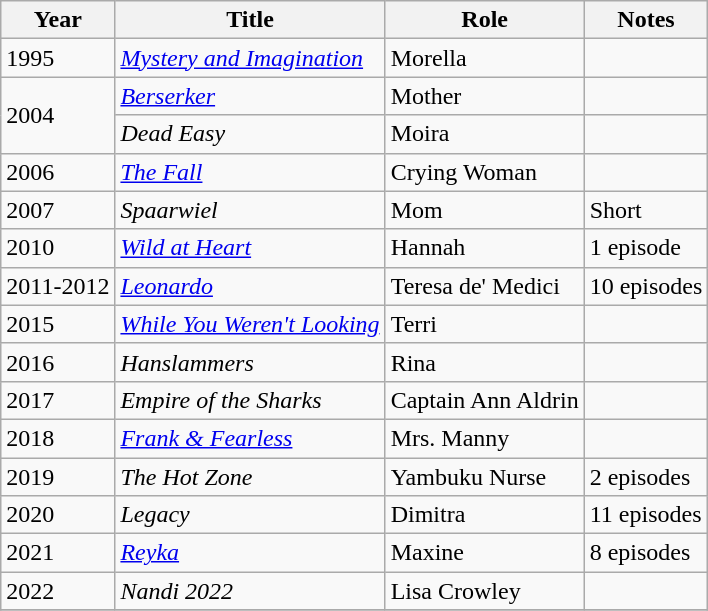<table class="wikitable sortable">
<tr>
<th>Year</th>
<th>Title</th>
<th>Role</th>
<th>Notes</th>
</tr>
<tr>
<td>1995</td>
<td><em><a href='#'>Mystery and Imagination</a></em></td>
<td>Morella</td>
<td></td>
</tr>
<tr>
<td rowspan="2">2004</td>
<td><em><a href='#'>Berserker</a></em></td>
<td>Mother</td>
<td></td>
</tr>
<tr>
<td><em>Dead Easy</em></td>
<td>Moira</td>
<td></td>
</tr>
<tr>
<td>2006</td>
<td><em><a href='#'>The Fall</a></em></td>
<td>Crying Woman</td>
<td></td>
</tr>
<tr>
<td>2007</td>
<td><em>Spaarwiel</em></td>
<td>Mom</td>
<td>Short</td>
</tr>
<tr>
<td>2010</td>
<td><em><a href='#'>Wild at Heart</a></em></td>
<td>Hannah</td>
<td>1 episode</td>
</tr>
<tr>
<td>2011-2012</td>
<td><em><a href='#'>Leonardo</a></em></td>
<td>Teresa de' Medici</td>
<td>10 episodes</td>
</tr>
<tr>
<td>2015</td>
<td><em><a href='#'>While You Weren't Looking</a></em></td>
<td>Terri</td>
<td></td>
</tr>
<tr>
<td>2016</td>
<td><em>Hanslammers</em></td>
<td>Rina</td>
<td></td>
</tr>
<tr>
<td>2017</td>
<td><em>Empire of the Sharks</em></td>
<td>Captain Ann Aldrin</td>
<td></td>
</tr>
<tr>
<td>2018</td>
<td><em><a href='#'>Frank & Fearless</a></em></td>
<td>Mrs. Manny</td>
<td></td>
</tr>
<tr>
<td>2019</td>
<td><em>The Hot Zone</em></td>
<td>Yambuku Nurse</td>
<td>2 episodes</td>
</tr>
<tr>
<td>2020</td>
<td><em>Legacy</em></td>
<td>Dimitra</td>
<td>11 episodes</td>
</tr>
<tr>
<td>2021</td>
<td><em><a href='#'>Reyka</a></em></td>
<td>Maxine</td>
<td>8 episodes</td>
</tr>
<tr>
<td>2022</td>
<td><em>Nandi 2022</em></td>
<td>Lisa Crowley</td>
<td></td>
</tr>
<tr>
</tr>
</table>
